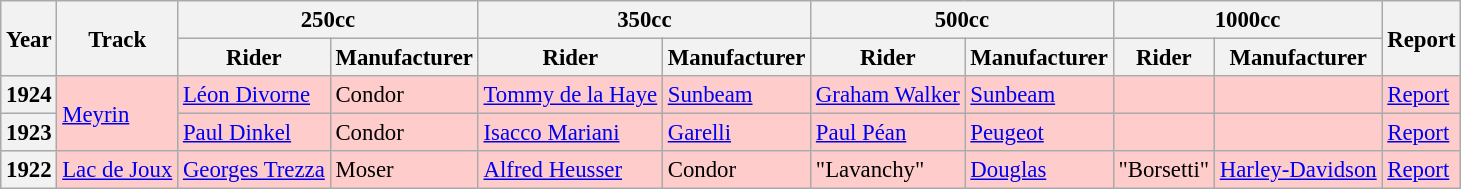<table class="wikitable" style="font-size: 95%;">
<tr>
<th rowspan=2>Year</th>
<th rowspan=2>Track</th>
<th colspan=2>250cc</th>
<th colspan=2>350cc</th>
<th colspan=2>500cc</th>
<th colspan=2>1000cc</th>
<th rowspan=2>Report</th>
</tr>
<tr>
<th>Rider</th>
<th>Manufacturer</th>
<th>Rider</th>
<th>Manufacturer</th>
<th>Rider</th>
<th>Manufacturer</th>
<th>Rider</th>
<th>Manufacturer</th>
</tr>
<tr style="background-color:#ffcccc">
<th>1924</th>
<td rowspan="2"><a href='#'>Meyrin</a></td>
<td> <a href='#'>Léon Divorne</a></td>
<td>Condor</td>
<td> <a href='#'>Tommy de la Haye</a></td>
<td><a href='#'>Sunbeam</a></td>
<td> <a href='#'>Graham Walker</a></td>
<td><a href='#'>Sunbeam</a></td>
<td></td>
<td></td>
<td><a href='#'>Report</a></td>
</tr>
<tr style="background-color:#ffcccc">
<th>1923</th>
<td> <a href='#'>Paul Dinkel</a></td>
<td>Condor</td>
<td> <a href='#'>Isacco Mariani</a></td>
<td><a href='#'>Garelli</a></td>
<td> <a href='#'>Paul Péan</a></td>
<td><a href='#'>Peugeot</a></td>
<td></td>
<td></td>
<td><a href='#'>Report</a></td>
</tr>
<tr style="background-color:#ffcccc">
<th>1922</th>
<td><a href='#'>Lac de Joux</a></td>
<td> <a href='#'>Georges Trezza</a></td>
<td>Moser</td>
<td> <a href='#'>Alfred Heusser</a></td>
<td>Condor</td>
<td> "Lavanchy"</td>
<td><a href='#'>Douglas</a></td>
<td> "Borsetti"</td>
<td><a href='#'>Harley-Davidson</a></td>
<td><a href='#'>Report</a></td>
</tr>
</table>
